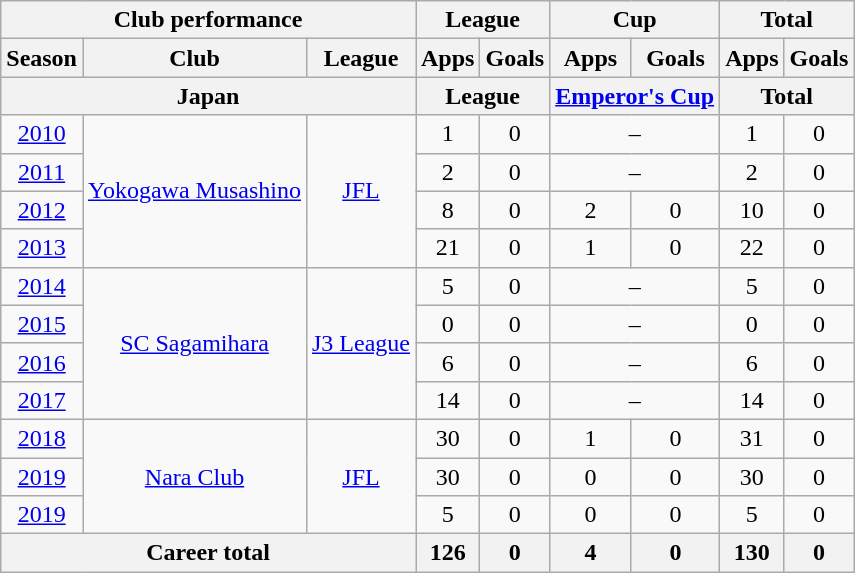<table class="wikitable" style="text-align:center">
<tr>
<th colspan=3>Club performance</th>
<th colspan=2>League</th>
<th colspan=2>Cup</th>
<th colspan=2>Total</th>
</tr>
<tr>
<th>Season</th>
<th>Club</th>
<th>League</th>
<th>Apps</th>
<th>Goals</th>
<th>Apps</th>
<th>Goals</th>
<th>Apps</th>
<th>Goals</th>
</tr>
<tr>
<th colspan=3>Japan</th>
<th colspan=2>League</th>
<th colspan=2><a href='#'>Emperor's Cup</a></th>
<th colspan=2>Total</th>
</tr>
<tr>
<td><a href='#'>2010</a></td>
<td rowspan="4"><a href='#'>Yokogawa Musashino</a></td>
<td rowspan="4"><a href='#'>JFL</a></td>
<td>1</td>
<td>0</td>
<td colspan="2">–</td>
<td>1</td>
<td>0</td>
</tr>
<tr>
<td><a href='#'>2011</a></td>
<td>2</td>
<td>0</td>
<td colspan="2">–</td>
<td>2</td>
<td>0</td>
</tr>
<tr>
<td><a href='#'>2012</a></td>
<td>8</td>
<td>0</td>
<td>2</td>
<td>0</td>
<td>10</td>
<td>0</td>
</tr>
<tr>
<td><a href='#'>2013</a></td>
<td>21</td>
<td>0</td>
<td>1</td>
<td>0</td>
<td>22</td>
<td>0</td>
</tr>
<tr>
<td><a href='#'>2014</a></td>
<td rowspan="4"><a href='#'>SC Sagamihara</a></td>
<td rowspan="4"><a href='#'>J3 League</a></td>
<td>5</td>
<td>0</td>
<td colspan="2">–</td>
<td>5</td>
<td>0</td>
</tr>
<tr>
<td><a href='#'>2015</a></td>
<td>0</td>
<td>0</td>
<td colspan="2">–</td>
<td>0</td>
<td>0</td>
</tr>
<tr>
<td><a href='#'>2016</a></td>
<td>6</td>
<td>0</td>
<td colspan="2">–</td>
<td>6</td>
<td>0</td>
</tr>
<tr>
<td><a href='#'>2017</a></td>
<td>14</td>
<td>0</td>
<td colspan="2">–</td>
<td>14</td>
<td>0</td>
</tr>
<tr>
<td><a href='#'>2018</a></td>
<td rowspan="3"><a href='#'>Nara Club</a></td>
<td rowspan="3"><a href='#'>JFL</a></td>
<td>30</td>
<td>0</td>
<td>1</td>
<td>0</td>
<td>31</td>
<td>0</td>
</tr>
<tr>
<td><a href='#'>2019</a></td>
<td>30</td>
<td>0</td>
<td>0</td>
<td>0</td>
<td>30</td>
<td>0</td>
</tr>
<tr>
<td><a href='#'>2019</a></td>
<td>5</td>
<td>0</td>
<td>0</td>
<td>0</td>
<td>5</td>
<td>0</td>
</tr>
<tr>
<th colspan=3>Career total</th>
<th>126</th>
<th>0</th>
<th>4</th>
<th>0</th>
<th>130</th>
<th>0</th>
</tr>
</table>
